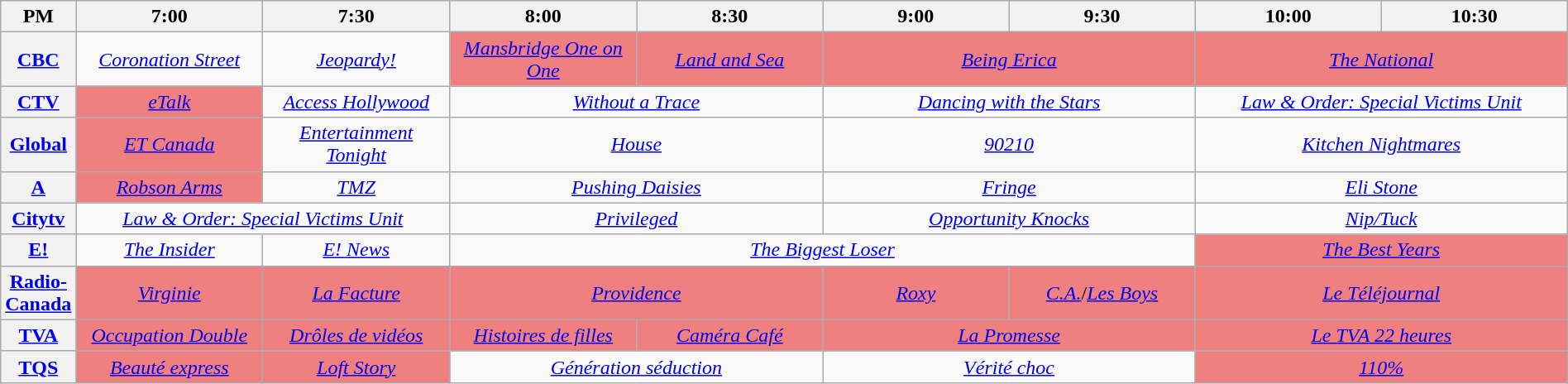<table class="wikitable" width="100%">
<tr>
<th width="4%">PM</th>
<th width="12%">7:00</th>
<th width="12%">7:30</th>
<th width="12%">8:00</th>
<th width="12%">8:30</th>
<th width="12%">9:00</th>
<th width="12%">9:30</th>
<th width="12%">10:00</th>
<th width="12%">10:30</th>
</tr>
<tr align="center">
<th><a href='#'>CBC</a></th>
<td colspan="1" align=center><em><a href='#'>Coronation Street</a></em></td>
<td colspan="1" align=center><em><a href='#'>Jeopardy!</a></em></td>
<td style="text-align:center; background:#f08080;"><em><a href='#'>Mansbridge One on One</a></em></td>
<td style="text-align:center; background:#f08080;"><em><a href='#'>Land and Sea</a></em></td>
<td colspan="2"  style="text-align:center; background:#f08080;"><em><a href='#'>Being Erica</a></em></td>
<td colspan="2" align=center bgcolor="#F08080"><em><a href='#'>The National</a></em></td>
</tr>
<tr align="center">
<th><a href='#'>CTV</a></th>
<td colspan="1" align=center  bgcolor="#F08080"><em><a href='#'>eTalk</a></em></td>
<td colspan="1" align=center><em><a href='#'>Access Hollywood</a></em></td>
<td colspan="2" align=center><em><a href='#'>Without a Trace</a></em></td>
<td colspan="2" align=center><em><a href='#'>Dancing with the Stars</a></em></td>
<td colspan="2" align=center><em><a href='#'>Law & Order: Special Victims Unit</a></em></td>
</tr>
<tr align="center">
<th><a href='#'>Global</a></th>
<td colspan="1" align=center bgcolor="#F08080"><em><a href='#'>ET Canada</a></em></td>
<td colspan="1" align=center><em><a href='#'>Entertainment Tonight</a></em></td>
<td colspan="2" align=center><em><a href='#'>House</a></em></td>
<td colspan="2" align=center><em><a href='#'>90210</a></em></td>
<td colspan="2" align=center><em><a href='#'>Kitchen Nightmares</a></em></td>
</tr>
<tr align="center">
<th><a href='#'>A</a></th>
<td colspan="1" bgcolor="#F08080"><em><a href='#'>Robson Arms</a></em></td>
<td colspan="1"><em><a href='#'>TMZ</a></em></td>
<td colspan="2"><em><a href='#'>Pushing Daisies</a></em></td>
<td colspan="2"><em><a href='#'>Fringe</a></em></td>
<td colspan="2"><em><a href='#'>Eli Stone</a></em></td>
</tr>
<tr align="center">
<th><a href='#'>Citytv</a></th>
<td colspan="2" align=center><em><a href='#'>Law & Order: Special Victims Unit</a></em></td>
<td colspan="2" align=center><em><a href='#'>Privileged</a></em></td>
<td colspan="2" align=center><em><a href='#'>Opportunity Knocks</a></em></td>
<td colspan="2" align=center><em><a href='#'>Nip/Tuck</a></em></td>
</tr>
<tr align="center">
<th><a href='#'>E!</a></th>
<td colspan="1" align=center><em><a href='#'>The Insider</a></em></td>
<td colspan="1" align=center><em><a href='#'>E! News</a></em></td>
<td colspan="4" align=center><em><a href='#'>The Biggest Loser</a></em></td>
<td colspan="2" align=center bgcolor="#F08080"><em><a href='#'>The Best Years</a></em></td>
</tr>
<tr align="center">
<th><a href='#'>Radio-Canada</a></th>
<td align=center bgcolor="#F08080"><em><a href='#'>Virginie</a></em></td>
<td align=center bgcolor="#F08080"><em><a href='#'>La Facture</a></em></td>
<td colspan="2" align=center bgcolor="#F08080"><em><a href='#'>Providence</a></em></td>
<td align=center bgcolor="#F08080"><em><a href='#'>Roxy</a></em></td>
<td align=center bgcolor="#F08080"><em><a href='#'>C.A.</a></em>/<em><a href='#'>Les Boys</a></em></td>
<td colspan="2" align=center bgcolor="#F08080"><em><a href='#'>Le Téléjournal</a></em></td>
</tr>
<tr align="center">
<th><a href='#'>TVA</a></th>
<td align=center bgcolor="#F08080"><em><a href='#'>Occupation Double</a></em></td>
<td align=center bgcolor="#F08080"><em><a href='#'>Drôles de vidéos</a></em></td>
<td align=center bgcolor="#F08080"><em><a href='#'>Histoires de filles</a></em></td>
<td align=center bgcolor="#F08080"><em><a href='#'>Caméra Café</a></em></td>
<td colspan="2" align=center bgcolor="#F08080"><em><a href='#'>La Promesse</a></em></td>
<td colspan="2" align=center bgcolor="#F08080"><em><a href='#'>Le TVA 22 heures</a></em></td>
</tr>
<tr align="center">
<th><a href='#'>TQS</a></th>
<td colspan="1" align=center bgcolor="#F08080"><em><a href='#'>Beauté express</a></em></td>
<td colspan="1" align=center bgcolor="#F08080"><em><a href='#'>Loft Story</a></em></td>
<td colspan="2" align=center><em><a href='#'>Génération séduction</a></em></td>
<td colspan="2" align=center><em><a href='#'>Vérité choc</a></em></td>
<td colspan="2" align=center bgcolor="#F08080"><em><a href='#'>110%</a></em></td>
</tr>
</table>
